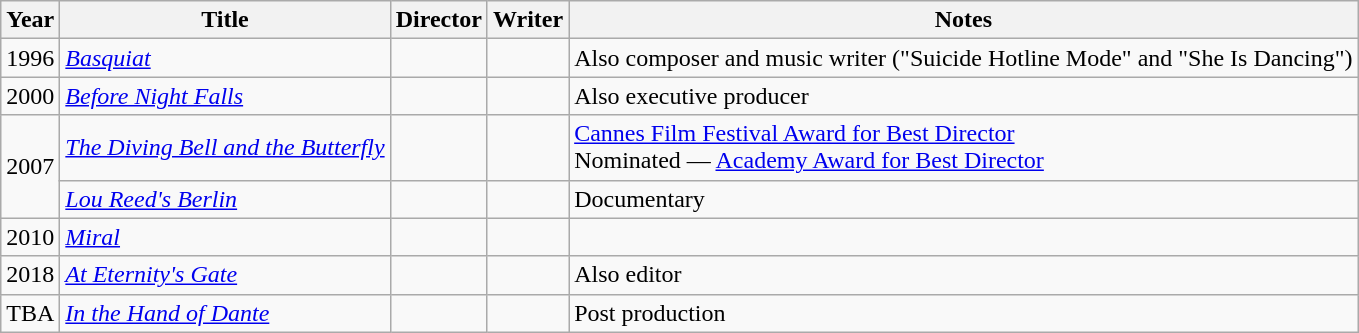<table class="wikitable">
<tr>
<th>Year</th>
<th>Title</th>
<th>Director</th>
<th>Writer</th>
<th>Notes</th>
</tr>
<tr>
<td>1996</td>
<td><em><a href='#'>Basquiat</a></em></td>
<td></td>
<td></td>
<td>Also composer and music writer ("Suicide Hotline Mode" and "She Is Dancing")</td>
</tr>
<tr>
<td>2000</td>
<td><em><a href='#'>Before Night Falls</a></em></td>
<td></td>
<td></td>
<td>Also executive producer</td>
</tr>
<tr>
<td rowspan=2>2007</td>
<td><em><a href='#'>The Diving Bell and the Butterfly</a></em></td>
<td></td>
<td></td>
<td><a href='#'>Cannes Film Festival Award for Best Director</a> <br> Nominated — <a href='#'>Academy Award for Best Director</a></td>
</tr>
<tr>
<td><em><a href='#'>Lou Reed's Berlin</a></em></td>
<td></td>
<td></td>
<td>Documentary</td>
</tr>
<tr>
<td>2010</td>
<td><em><a href='#'>Miral</a></em></td>
<td></td>
<td></td>
<td></td>
</tr>
<tr>
<td>2018</td>
<td><em><a href='#'>At Eternity's Gate</a></em></td>
<td></td>
<td></td>
<td>Also editor</td>
</tr>
<tr>
<td>TBA</td>
<td><em><a href='#'>In the Hand of Dante</a></em></td>
<td></td>
<td></td>
<td>Post production</td>
</tr>
</table>
